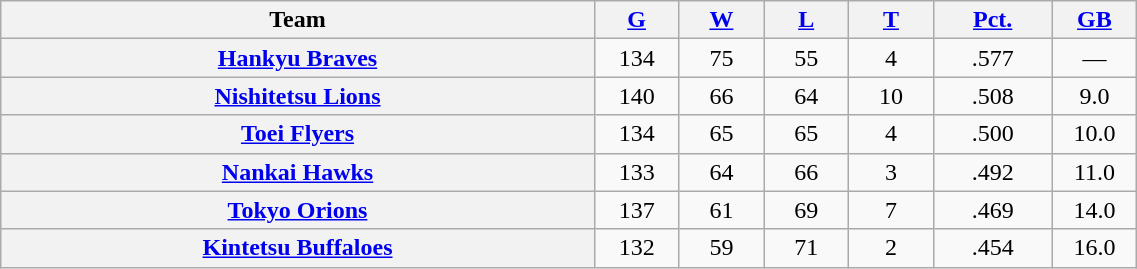<table class="wikitable plainrowheaders" width="60%" style="text-align:center;">
<tr>
<th scope="col" width="35%">Team</th>
<th scope="col" width="5%"><a href='#'>G</a></th>
<th scope="col" width="5%"><a href='#'>W</a></th>
<th scope="col" width="5%"><a href='#'>L</a></th>
<th scope="col" width="5%"><a href='#'>T</a></th>
<th scope="col" width="7%"><a href='#'>Pct.</a></th>
<th scope="col" width="5%"><a href='#'>GB</a></th>
</tr>
<tr>
<th scope="row" style="text-align:center;"><a href='#'>Hankyu Braves</a></th>
<td>134</td>
<td>75</td>
<td>55</td>
<td>4</td>
<td>.577</td>
<td>—</td>
</tr>
<tr>
<th scope="row" style="text-align:center;"><a href='#'>Nishitetsu Lions</a></th>
<td>140</td>
<td>66</td>
<td>64</td>
<td>10</td>
<td>.508</td>
<td>9.0</td>
</tr>
<tr>
<th scope="row" style="text-align:center;"><a href='#'>Toei Flyers</a></th>
<td>134</td>
<td>65</td>
<td>65</td>
<td>4</td>
<td>.500</td>
<td>10.0</td>
</tr>
<tr>
<th scope="row" style="text-align:center;"><a href='#'>Nankai Hawks</a></th>
<td>133</td>
<td>64</td>
<td>66</td>
<td>3</td>
<td>.492</td>
<td>11.0</td>
</tr>
<tr>
<th scope="row" style="text-align:center;"><a href='#'>Tokyo Orions</a></th>
<td>137</td>
<td>61</td>
<td>69</td>
<td>7</td>
<td>.469</td>
<td>14.0</td>
</tr>
<tr>
<th scope="row" style="text-align:center;"><a href='#'>Kintetsu Buffaloes</a></th>
<td>132</td>
<td>59</td>
<td>71</td>
<td>2</td>
<td>.454</td>
<td>16.0</td>
</tr>
</table>
